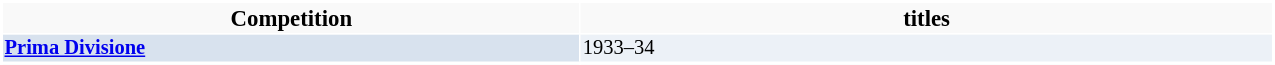<table style="background: #f9f9f9; border: 2px #aaa solid; border-collapse: collapse; border-color: white; color:black; font-size: 95%;" width="850" cellspacing="0" border="1">
<tr>
<th width="250">Competition</th>
<th width="300">titles</th>
</tr>
<tr style="font-size: 90%;">
<td bgcolor="#d8e2ee"><strong><a href='#'>Prima Divisione</a></strong></td>
<td bgcolor="#ecf1f7">1933–34</td>
</tr>
</table>
